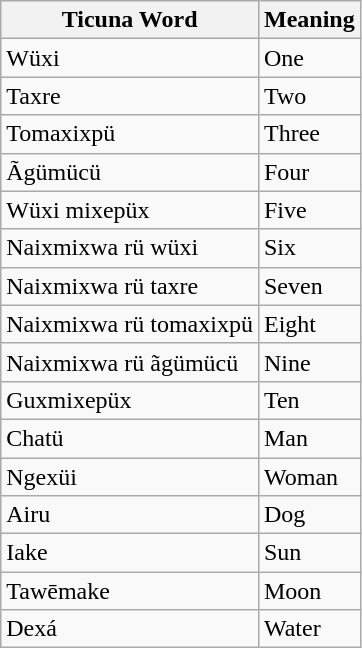<table class="wikitable">
<tr>
<th>Ticuna Word</th>
<th>Meaning</th>
</tr>
<tr>
<td>Wüxi</td>
<td>One</td>
</tr>
<tr>
<td>Taxre</td>
<td>Two</td>
</tr>
<tr>
<td>Tomaxixpü</td>
<td>Three</td>
</tr>
<tr>
<td>Ãgümücü</td>
<td>Four</td>
</tr>
<tr>
<td>Wüxi mixepüx</td>
<td>Five</td>
</tr>
<tr>
<td>Naixmixwa rü wüxi</td>
<td>Six</td>
</tr>
<tr>
<td>Naixmixwa rü taxre</td>
<td>Seven</td>
</tr>
<tr>
<td>Naixmixwa rü tomaxixpü</td>
<td>Eight</td>
</tr>
<tr>
<td>Naixmixwa rü ãgümücü</td>
<td>Nine</td>
</tr>
<tr>
<td>Guxmixepüx</td>
<td>Ten</td>
</tr>
<tr>
<td>Chatü</td>
<td>Man</td>
</tr>
<tr>
<td>Ngexüi</td>
<td>Woman</td>
</tr>
<tr>
<td>Airu</td>
<td>Dog</td>
</tr>
<tr>
<td>Iake</td>
<td>Sun</td>
</tr>
<tr>
<td>Tawēmake</td>
<td>Moon</td>
</tr>
<tr>
<td>Dexá</td>
<td>Water</td>
</tr>
</table>
